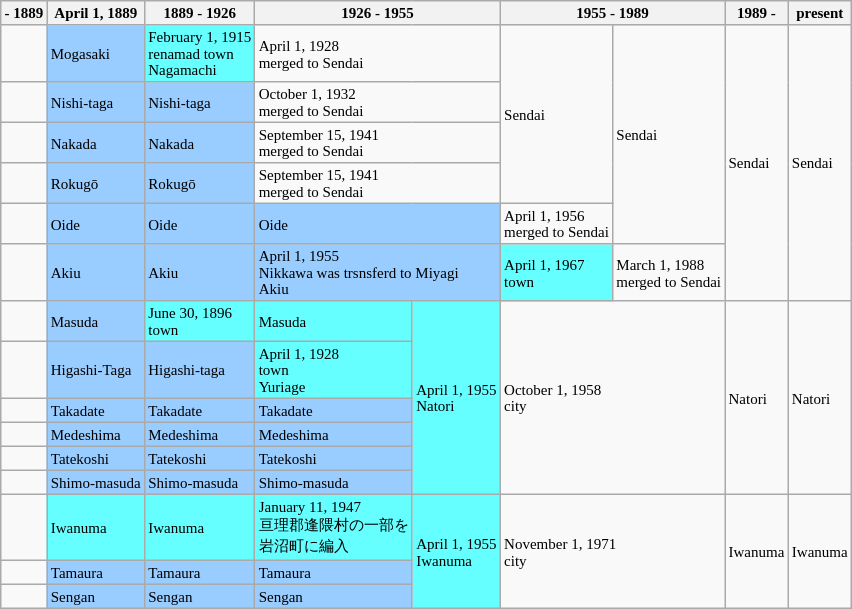<table class="wikitable" style="font-size:x-small">
<tr>
<th>- 1889</th>
<th>April 1, 1889</th>
<th>1889 - 1926</th>
<th colspan="2">1926 - 1955</th>
<th colspan="2">1955 - 1989</th>
<th>1989 -</th>
<th>present</th>
</tr>
<tr>
<td>　</td>
<td style="background-color:#9cf;">Mogasaki</td>
<td style="background-color:#6ff;">February 1, 1915<br>renamad town<br>Nagamachi</td>
<td colspan="2">April 1, 1928<br>merged to Sendai</td>
<td rowspan="4">Sendai</td>
<td rowspan="5">Sendai</td>
<td rowspan="6">Sendai</td>
<td rowspan="6">Sendai</td>
</tr>
<tr>
<td></td>
<td style="background-color:#9cf;">Nishi-taga</td>
<td style="background-color:#9cf;">Nishi-taga</td>
<td colspan="2">October 1, 1932<br>merged to Sendai</td>
</tr>
<tr>
<td></td>
<td style="background-color:#9cf;">Nakada</td>
<td style="background-color:#9cf;">Nakada</td>
<td colspan="2">September 15, 1941<br>merged to Sendai</td>
</tr>
<tr>
<td></td>
<td style="background-color:#9cf;">Rokugō</td>
<td style="background-color:#9cf;">Rokugō</td>
<td colspan="2">September 15, 1941<br>merged to Sendai</td>
</tr>
<tr>
<td></td>
<td style="background-color:#9cf;">Oide</td>
<td style="background-color:#9cf;">Oide</td>
<td style="background-color:#9cf;" colspan="2">Oide</td>
<td>April 1, 1956<br>merged to Sendai</td>
</tr>
<tr>
<td></td>
<td style="background-color:#9cf;">Akiu</td>
<td style="background-color:#9cf;">Akiu</td>
<td style="background-color:#9cf;" colspan="2">April 1, 1955<br>Nikkawa was trsnsferd to Miyagi<br>Akiu</td>
<td style="background-color:#6ff;">April 1, 1967<br>town</td>
<td>March 1, 1988<br>merged to Sendai</td>
</tr>
<tr>
<td></td>
<td style="background-color:#9cf;">Masuda</td>
<td style="background-color:#6ff;">June 30, 1896<br>town</td>
<td style="background-color:#6ff;">Masuda</td>
<td style="background-color:#6ff;" rowspan="6">April 1, 1955<br>Natori</td>
<td rowspan="6" colspan="2">October 1, 1958<br>city</td>
<td rowspan="6">Natori</td>
<td rowspan="6">Natori</td>
</tr>
<tr>
<td></td>
<td style="background-color:#9cf;">Higashi-Taga</td>
<td style="background-color:#9cf;">Higashi-taga</td>
<td style="background-color:#6ff;">April 1, 1928<br>town<br>Yuriage</td>
</tr>
<tr>
<td></td>
<td style="background-color:#9cf;">Takadate</td>
<td style="background-color:#9cf;">Takadate</td>
<td style="background-color:#9cf;">Takadate</td>
</tr>
<tr>
<td></td>
<td style="background-color:#9cf;">Medeshima</td>
<td style="background-color:#9cf;">Medeshima</td>
<td style="background-color:#9cf;">Medeshima</td>
</tr>
<tr>
<td></td>
<td style="background-color:#9cf;">Tatekoshi</td>
<td style="background-color:#9cf;">Tatekoshi</td>
<td style="background-color:#9cf;">Tatekoshi</td>
</tr>
<tr>
<td></td>
<td style="background-color:#9cf;">Shimo-masuda</td>
<td style="background-color:#9cf;">Shimo-masuda</td>
<td style="background-color:#9cf;">Shimo-masuda</td>
</tr>
<tr>
<td></td>
<td style="background-color:#6ff;">Iwanuma</td>
<td style="background-color:#6ff;">Iwanuma</td>
<td style="background-color:#6ff;">January 11, 1947<br>亘理郡逢隈村の一部を<br>岩沼町に編入</td>
<td style="background-color:#6ff;" rowspan="3">April 1, 1955<br>Iwanuma</td>
<td rowspan="3" colspan="2">November 1, 1971<br>city</td>
<td rowspan="3">Iwanuma</td>
<td rowspan="3">Iwanuma</td>
</tr>
<tr>
<td></td>
<td style="background-color:#9cf;">Tamaura</td>
<td style="background-color:#9cf;">Tamaura</td>
<td style="background-color:#9cf;">Tamaura</td>
</tr>
<tr>
<td></td>
<td style="background-color:#9cf;">Sengan</td>
<td style="background-color:#9cf;">Sengan</td>
<td style="background-color:#9cf;">Sengan</td>
</tr>
</table>
